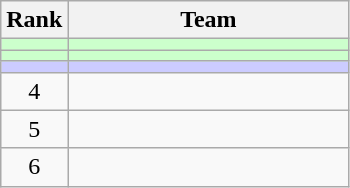<table class=wikitable style="text-align:center;">
<tr>
<th>Rank</th>
<th width=180>Team</th>
</tr>
<tr bgcolor=ccffcc>
<td></td>
<td align=left></td>
</tr>
<tr bgcolor=ccffcc>
<td></td>
<td align=left></td>
</tr>
<tr bgcolor=ccccff>
<td></td>
<td align=left></td>
</tr>
<tr>
<td>4</td>
<td align=left></td>
</tr>
<tr>
<td>5</td>
<td align=left></td>
</tr>
<tr>
<td>6</td>
<td align=left></td>
</tr>
</table>
